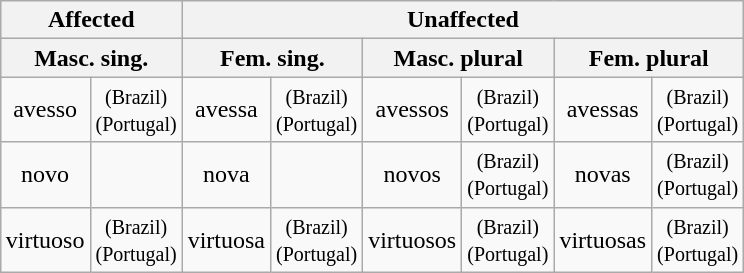<table class="wikitable" style="margin: 1em auto 1em auto; text-align:center;">
<tr>
<th colspan=2>Affected</th>
<th colspan=6>Unaffected</th>
</tr>
<tr>
<th colspan=2>Masc. sing.</th>
<th colspan=2>Fem. sing.</th>
<th colspan=2>Masc. plural</th>
<th colspan=2>Fem. plural</th>
</tr>
<tr>
<td>avesso</td>
<td> <small>(Brazil)</small><br> <small>(Portugal)</small></td>
<td>avessa</td>
<td> <small>(Brazil)</small><br> <small>(Portugal)</small></td>
<td>avessos</td>
<td> <small>(Brazil)</small><br> <small>(Portugal)</small></td>
<td>avessas</td>
<td> <small>(Brazil)</small><br> <small>(Portugal)</small></td>
</tr>
<tr>
<td>novo</td>
<td></td>
<td>nova</td>
<td></td>
<td>novos</td>
<td> <small>(Brazil)</small><br> <small>(Portugal)</small></td>
<td>novas</td>
<td> <small>(Brazil)</small><br> <small>(Portugal)</small></td>
</tr>
<tr>
<td>virtuoso</td>
<td> <small>(Brazil)</small><br> <small>(Portugal)</small></td>
<td>virtuosa</td>
<td> <small>(Brazil)</small><br> <small>(Portugal)</small></td>
<td>virtuosos</td>
<td> <small>(Brazil)</small><br> <small>(Portugal)</small></td>
<td>virtuosas</td>
<td> <small>(Brazil)</small><br> <small>(Portugal)</small></td>
</tr>
</table>
